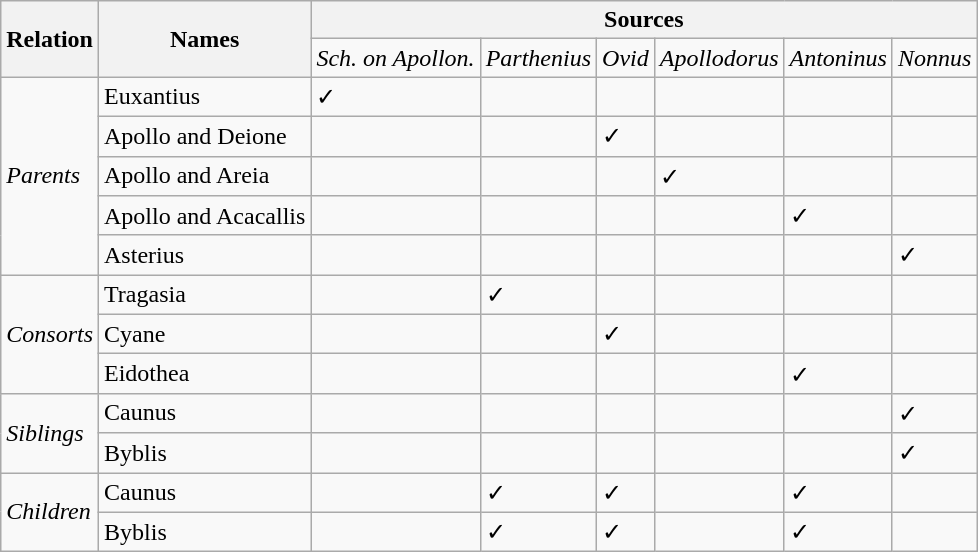<table class="wikitable">
<tr>
<th rowspan="2">Relation</th>
<th rowspan="2">Names</th>
<th colspan="6">Sources</th>
</tr>
<tr>
<td><em>Sch. on Apollon.</em></td>
<td><em>Parthenius</em></td>
<td><em>Ovid</em></td>
<td><em>Apollodorus</em></td>
<td><em>Antoninus</em></td>
<td><em>Nonnus</em></td>
</tr>
<tr>
<td rowspan="5"><em>Parents</em></td>
<td>Euxantius</td>
<td>✓</td>
<td></td>
<td></td>
<td></td>
<td></td>
<td></td>
</tr>
<tr>
<td>Apollo and Deione</td>
<td></td>
<td></td>
<td>✓</td>
<td></td>
<td></td>
<td></td>
</tr>
<tr>
<td>Apollo and Areia</td>
<td></td>
<td></td>
<td></td>
<td>✓</td>
<td></td>
<td></td>
</tr>
<tr>
<td>Apollo and Acacallis</td>
<td></td>
<td></td>
<td></td>
<td></td>
<td>✓</td>
<td></td>
</tr>
<tr>
<td>Asterius</td>
<td></td>
<td></td>
<td></td>
<td></td>
<td></td>
<td>✓</td>
</tr>
<tr>
<td rowspan="3"><em>Consorts</em></td>
<td>Tragasia</td>
<td></td>
<td>✓</td>
<td></td>
<td></td>
<td></td>
<td></td>
</tr>
<tr>
<td>Cyane</td>
<td></td>
<td></td>
<td>✓</td>
<td></td>
<td></td>
<td></td>
</tr>
<tr>
<td>Eidothea</td>
<td></td>
<td></td>
<td></td>
<td></td>
<td>✓</td>
<td></td>
</tr>
<tr>
<td rowspan="2"><em>Siblings</em></td>
<td>Caunus</td>
<td></td>
<td></td>
<td></td>
<td></td>
<td></td>
<td>✓</td>
</tr>
<tr>
<td>Byblis</td>
<td></td>
<td></td>
<td></td>
<td></td>
<td></td>
<td>✓</td>
</tr>
<tr>
<td rowspan="2"><em>Children</em></td>
<td>Caunus</td>
<td></td>
<td>✓</td>
<td>✓</td>
<td></td>
<td>✓</td>
<td></td>
</tr>
<tr>
<td>Byblis</td>
<td></td>
<td>✓</td>
<td>✓</td>
<td></td>
<td>✓</td>
<td></td>
</tr>
</table>
